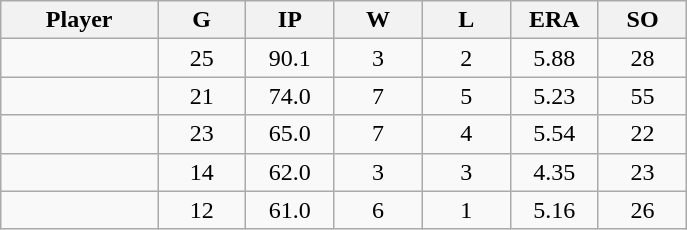<table class="wikitable sortable">
<tr>
<th bgcolor="#DDDDFF" width="16%">Player</th>
<th bgcolor="#DDDDFF" width="9%">G</th>
<th bgcolor="#DDDDFF" width="9%">IP</th>
<th bgcolor="#DDDDFF" width="9%">W</th>
<th bgcolor="#DDDDFF" width="9%">L</th>
<th bgcolor="#DDDDFF" width="9%">ERA</th>
<th bgcolor="#DDDDFF" width="9%">SO</th>
</tr>
<tr align="center">
<td></td>
<td>25</td>
<td>90.1</td>
<td>3</td>
<td>2</td>
<td>5.88</td>
<td>28</td>
</tr>
<tr align="center">
<td></td>
<td>21</td>
<td>74.0</td>
<td>7</td>
<td>5</td>
<td>5.23</td>
<td>55</td>
</tr>
<tr align="center">
<td></td>
<td>23</td>
<td>65.0</td>
<td>7</td>
<td>4</td>
<td>5.54</td>
<td>22</td>
</tr>
<tr align=center>
<td></td>
<td>14</td>
<td>62.0</td>
<td>3</td>
<td>3</td>
<td>4.35</td>
<td>23</td>
</tr>
<tr align="center">
<td></td>
<td>12</td>
<td>61.0</td>
<td>6</td>
<td>1</td>
<td>5.16</td>
<td>26</td>
</tr>
</table>
